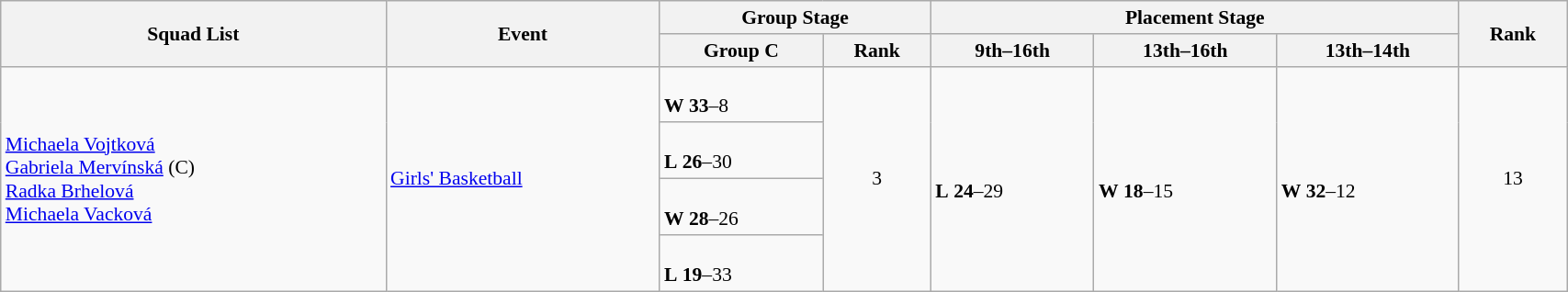<table class="wikitable" width="90%" style="text-align:left; font-size:90%">
<tr>
<th rowspan="2">Squad List</th>
<th rowspan="2">Event</th>
<th colspan="2">Group Stage</th>
<th colspan="3">Placement Stage</th>
<th rowspan="2">Rank</th>
</tr>
<tr>
<th>Group C</th>
<th>Rank</th>
<th>9th–16th</th>
<th>13th–16th</th>
<th>13th–14th</th>
</tr>
<tr>
<td rowspan="4"><a href='#'>Michaela Vojtková</a><br><a href='#'>Gabriela Mervínská</a> (C)<br><a href='#'>Radka Brhelová</a><br><a href='#'>Michaela Vacková</a></td>
<td rowspan="4"><a href='#'>Girls' Basketball</a></td>
<td><br> <strong>W</strong> <strong>33</strong>–8</td>
<td rowspan="4" align=center>3</td>
<td rowspan="4"> <br> <strong>L</strong> <strong>24</strong>–29</td>
<td rowspan="4"> <br> <strong>W</strong> <strong>18</strong>–15</td>
<td rowspan="4"> <br> <strong>W</strong> <strong>32</strong>–12</td>
<td rowspan="4" align="center">13</td>
</tr>
<tr>
<td><br> <strong>L</strong> <strong>26</strong>–30</td>
</tr>
<tr>
<td><br> <strong>W</strong> <strong>28</strong>–26</td>
</tr>
<tr>
<td><br> <strong>L</strong> <strong>19</strong>–33</td>
</tr>
</table>
